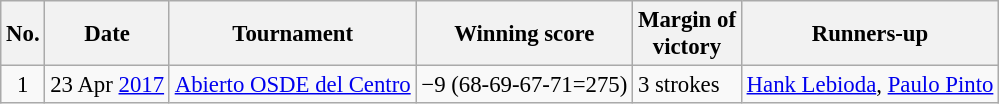<table class="wikitable" style="font-size:95%;">
<tr>
<th>No.</th>
<th>Date</th>
<th>Tournament</th>
<th>Winning score</th>
<th>Margin of<br>victory</th>
<th>Runners-up</th>
</tr>
<tr>
<td align=center>1</td>
<td align=right>23 Apr <a href='#'>2017</a></td>
<td><a href='#'>Abierto OSDE del Centro</a></td>
<td>−9 (68-69-67-71=275)</td>
<td>3 strokes</td>
<td> <a href='#'>Hank Lebioda</a>,  <a href='#'>Paulo Pinto</a></td>
</tr>
</table>
